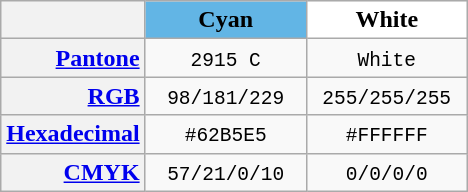<table class="wikitable" style="text-align:center;">
<tr>
<th></th>
<th style="background:#62B5E5; width:100px">Cyan</th>
<th style="background:#FFFFFF; width:100px"><span>White</span></th>
</tr>
<tr>
<td style="background:#F2F2F2; text-align:right"><strong><a href='#'>Pantone</a></strong></td>
<td><code>2915 C</code></td>
<td><code>White</code></td>
</tr>
<tr>
<td style="background:#F2F2F2; text-align:right"><strong><a href='#'>RGB</a></strong></td>
<td><code>98/181/229</code></td>
<td><code>255/255/255</code></td>
</tr>
<tr>
<td style="background:#F2F2F2; text-align:right"><strong><a href='#'>Hexadecimal</a></strong></td>
<td><code>#62B5E5</code></td>
<td><code>#FFFFFF</code></td>
</tr>
<tr>
<td style="background:#F2F2F2; text-align:right"><strong><a href='#'>CMYK</a></strong></td>
<td><code>57/21/0/10</code></td>
<td><code>0/0/0/0</code></td>
</tr>
</table>
